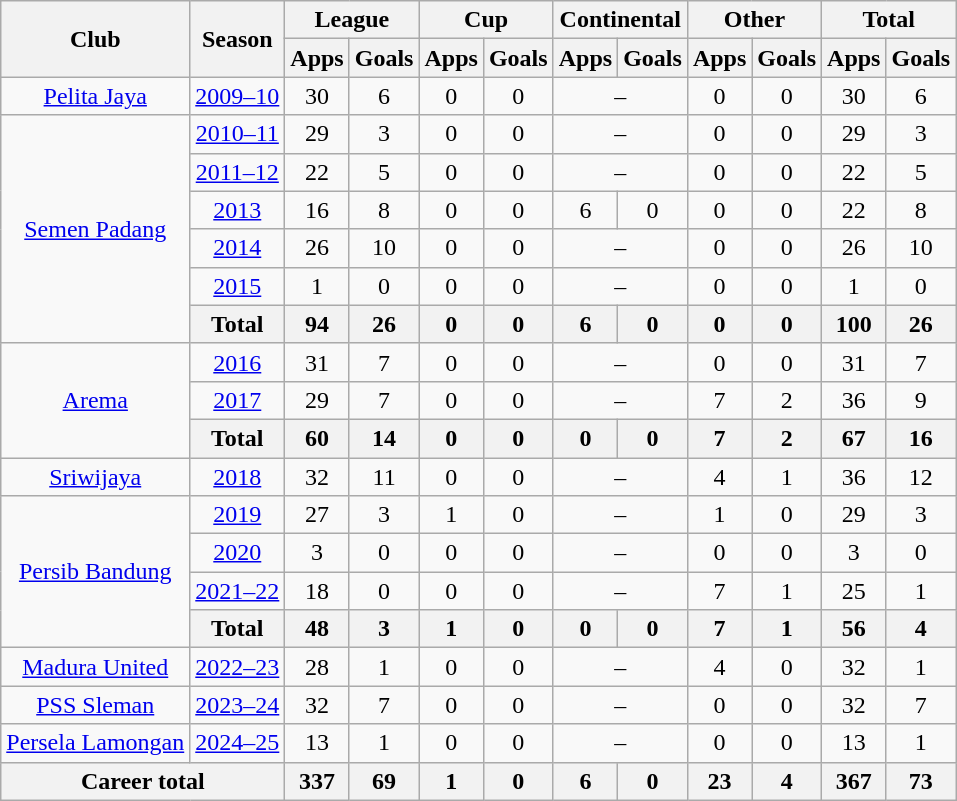<table class="wikitable" style="text-align:center">
<tr>
<th rowspan="2">Club</th>
<th rowspan="2">Season</th>
<th colspan="2">League</th>
<th colspan="2">Cup</th>
<th colspan="2">Continental</th>
<th colspan="2">Other</th>
<th colspan="2">Total</th>
</tr>
<tr>
<th>Apps</th>
<th>Goals</th>
<th>Apps</th>
<th>Goals</th>
<th>Apps</th>
<th>Goals</th>
<th>Apps</th>
<th>Goals</th>
<th>Apps</th>
<th>Goals</th>
</tr>
<tr>
<td rowspan="1" valign="center"><a href='#'>Pelita Jaya</a></td>
<td><a href='#'>2009–10</a></td>
<td>30</td>
<td>6</td>
<td>0</td>
<td>0</td>
<td colspan="2">–</td>
<td>0</td>
<td>0</td>
<td>30</td>
<td>6</td>
</tr>
<tr>
<td rowspan="6" valign="center"><a href='#'>Semen Padang</a></td>
<td><a href='#'>2010–11</a></td>
<td>29</td>
<td>3</td>
<td>0</td>
<td>0</td>
<td colspan="2">–</td>
<td>0</td>
<td>0</td>
<td>29</td>
<td>3</td>
</tr>
<tr>
<td><a href='#'>2011–12</a></td>
<td>22</td>
<td>5</td>
<td>0</td>
<td>0</td>
<td colspan="2">–</td>
<td>0</td>
<td>0</td>
<td>22</td>
<td>5</td>
</tr>
<tr>
<td><a href='#'>2013</a></td>
<td>16</td>
<td>8</td>
<td>0</td>
<td>0</td>
<td>6</td>
<td>0</td>
<td>0</td>
<td>0</td>
<td>22</td>
<td>8</td>
</tr>
<tr>
<td><a href='#'>2014</a></td>
<td>26</td>
<td>10</td>
<td>0</td>
<td>0</td>
<td colspan="2">–</td>
<td>0</td>
<td>0</td>
<td>26</td>
<td>10</td>
</tr>
<tr>
<td><a href='#'>2015</a></td>
<td>1</td>
<td>0</td>
<td>0</td>
<td>0</td>
<td colspan="2">–</td>
<td>0</td>
<td>0</td>
<td>1</td>
<td>0</td>
</tr>
<tr>
<th colspan="1">Total</th>
<th>94</th>
<th>26</th>
<th>0</th>
<th>0</th>
<th>6</th>
<th>0</th>
<th>0</th>
<th>0</th>
<th>100</th>
<th>26</th>
</tr>
<tr>
<td rowspan="3" valign="center"><a href='#'>Arema</a></td>
<td><a href='#'>2016</a></td>
<td>31</td>
<td>7</td>
<td>0</td>
<td>0</td>
<td colspan="2">–</td>
<td>0</td>
<td>0</td>
<td>31</td>
<td>7</td>
</tr>
<tr>
<td><a href='#'>2017</a></td>
<td>29</td>
<td>7</td>
<td>0</td>
<td>0</td>
<td colspan="2">–</td>
<td>7</td>
<td>2</td>
<td>36</td>
<td>9</td>
</tr>
<tr>
<th colspan="1">Total</th>
<th>60</th>
<th>14</th>
<th>0</th>
<th>0</th>
<th>0</th>
<th>0</th>
<th>7</th>
<th>2</th>
<th>67</th>
<th>16</th>
</tr>
<tr>
<td rowspan="1" valign="center"><a href='#'>Sriwijaya</a></td>
<td><a href='#'>2018</a></td>
<td>32</td>
<td>11</td>
<td>0</td>
<td>0</td>
<td colspan="2">–</td>
<td>4</td>
<td>1</td>
<td>36</td>
<td>12</td>
</tr>
<tr>
<td rowspan="4" valign="center"><a href='#'>Persib Bandung</a></td>
<td><a href='#'>2019</a></td>
<td>27</td>
<td>3</td>
<td>1</td>
<td>0</td>
<td colspan="2">–</td>
<td>1</td>
<td>0</td>
<td>29</td>
<td>3</td>
</tr>
<tr>
<td><a href='#'>2020</a></td>
<td>3</td>
<td>0</td>
<td>0</td>
<td>0</td>
<td colspan="2">–</td>
<td>0</td>
<td>0</td>
<td>3</td>
<td>0</td>
</tr>
<tr>
<td><a href='#'>2021–22</a></td>
<td>18</td>
<td>0</td>
<td>0</td>
<td>0</td>
<td colspan="2">–</td>
<td>7</td>
<td>1</td>
<td>25</td>
<td>1</td>
</tr>
<tr>
<th colspan="1">Total</th>
<th>48</th>
<th>3</th>
<th>1</th>
<th>0</th>
<th>0</th>
<th>0</th>
<th>7</th>
<th>1</th>
<th>56</th>
<th>4</th>
</tr>
<tr>
<td rowspan="1" valign="center"><a href='#'>Madura United</a></td>
<td><a href='#'>2022–23</a></td>
<td>28</td>
<td>1</td>
<td>0</td>
<td>0</td>
<td colspan="2">–</td>
<td>4</td>
<td>0</td>
<td>32</td>
<td>1</td>
</tr>
<tr>
<td rowspan="1" valign="center"><a href='#'>PSS Sleman</a></td>
<td><a href='#'>2023–24</a></td>
<td>32</td>
<td>7</td>
<td>0</td>
<td>0</td>
<td colspan="2">–</td>
<td>0</td>
<td>0</td>
<td>32</td>
<td>7</td>
</tr>
<tr>
<td rowspan="1" valign="center"><a href='#'>Persela Lamongan</a></td>
<td><a href='#'>2024–25</a></td>
<td>13</td>
<td>1</td>
<td>0</td>
<td>0</td>
<td colspan="2">–</td>
<td>0</td>
<td>0</td>
<td>13</td>
<td>1</td>
</tr>
<tr>
<th colspan="2">Career total</th>
<th>337</th>
<th>69</th>
<th>1</th>
<th>0</th>
<th>6</th>
<th>0</th>
<th>23</th>
<th>4</th>
<th>367</th>
<th>73</th>
</tr>
</table>
